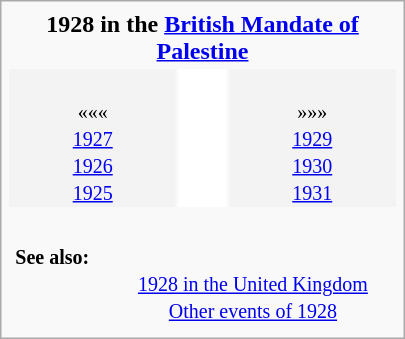<table class="infobox" style="text-align: center; width: 270px">
<tr>
<td align="center" colspan="3"><strong>1928 in the <a href='#'>British Mandate of Palestine</a></strong></td>
</tr>
<tr>
<td style="background-color: #f3f3f3"><br><small>«««<br><a href='#'>1927</a><br><a href='#'>1926</a><br><a href='#'>1925</a></small></td>
<td style="background: white" align="center"><br><table style="background: inherit">
<tr valign="top">
<td align="center"><br><div><br></div></td>
</tr>
</table>
</td>
<td style="background-color: #f3f3f3"><br><small>»»»<br><a href='#'>1929</a><br><a href='#'>1930</a><br><a href='#'>1931</a></small></td>
</tr>
<tr valign="top">
<td colspan="3"><br><table style="width: 100%; border-width: 0; margin: 0; padding: 0; border-collapse: yes">
<tr valign="top">
<th style="text-align: left"><small><strong>See also:</strong></small></th>
<td></td>
<td><br><small><a href='#'>1928 in the United Kingdom</a><br><a href='#'>Other events of 1928</a></small></td>
</tr>
</table>
</td>
</tr>
</table>
